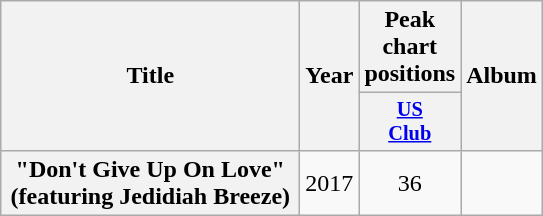<table class="wikitable plainrowheaders" style="text-align:center;">
<tr>
<th scope="col" rowspan="2" style="width:12em;">Title</th>
<th scope="col" rowspan="2" style="width:1em;">Year</th>
<th scope="col">Peak chart positions</th>
<th scope="col" rowspan="2">Album</th>
</tr>
<tr>
<th scope="col" style="width:3em;font-size:85%;"><a href='#'>US<br>Club</a></th>
</tr>
<tr>
<th scope="row">"Don't Give Up On Love"<br><span>(featuring Jedidiah Breeze)</span></th>
<td>2017</td>
<td>36<br></td>
<td></td>
</tr>
</table>
